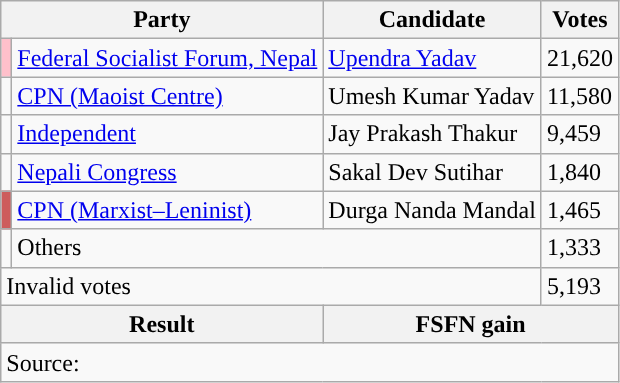<table class="wikitable">
<tr>
<th colspan="2">Party</th>
<th>Candidate</th>
<th>Votes</th>
</tr>
<tr>
<td style="background-color:#ffc0cb"></td>
<td><a href='#'>Federal Socialist Forum, Nepal</a></td>
<td><a href='#'>Upendra Yadav</a></td>
<td>21,620</td>
</tr>
<tr>
<td style="background-color:"></td>
<td><a href='#'>CPN (Maoist Centre)</a></td>
<td>Umesh Kumar Yadav</td>
<td>11,580</td>
</tr>
<tr>
<td style="background-color:"></td>
<td><a href='#'>Independent</a></td>
<td>Jay Prakash Thakur</td>
<td>9,459</td>
</tr>
<tr>
<td style="background-color:"></td>
<td><a href='#'>Nepali Congress</a></td>
<td>Sakal Dev Sutihar</td>
<td>1,840</td>
</tr>
<tr>
<td style="background-color:indianred"></td>
<td><a href='#'>CPN (Marxist–Leninist)</a></td>
<td>Durga Nanda Mandal</td>
<td>1,465</td>
</tr>
<tr>
<td></td>
<td colspan="2">Others</td>
<td>1,333</td>
</tr>
<tr>
<td colspan="3">Invalid votes</td>
<td>5,193</td>
</tr>
<tr>
<th colspan="2">Result</th>
<th colspan="2">FSFN gain</th>
</tr>
<tr>
<td colspan="4">Source: </td>
</tr>
</table>
